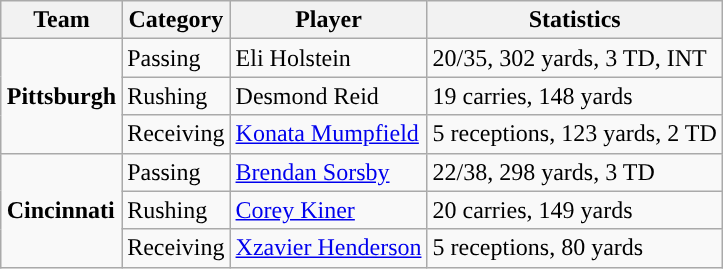<table class="wikitable" style="float: right;">
<tr>
<th>Team</th>
<th>Category</th>
<th>Player</th>
<th>Statistics</th>
</tr>
<tr>
<td rowspan=3><strong>Pittsburgh</strong></td>
<td>Passing</td>
<td>Eli Holstein</td>
<td>20/35, 302 yards, 3 TD, INT</td>
</tr>
<tr>
<td>Rushing</td>
<td>Desmond Reid</td>
<td>19 carries, 148 yards</td>
</tr>
<tr>
<td>Receiving</td>
<td><a href='#'>Konata Mumpfield</a></td>
<td>5 receptions, 123 yards, 2 TD</td>
</tr>
<tr>
<td rowspan=3><strong>Cincinnati</strong></td>
<td>Passing</td>
<td><a href='#'>Brendan Sorsby</a></td>
<td>22/38, 298 yards, 3 TD</td>
</tr>
<tr>
<td>Rushing</td>
<td><a href='#'>Corey Kiner</a></td>
<td>20 carries, 149 yards</td>
</tr>
<tr>
<td>Receiving</td>
<td><a href='#'>Xzavier Henderson</a></td>
<td>5 receptions, 80 yards</td>
</tr>
</table>
